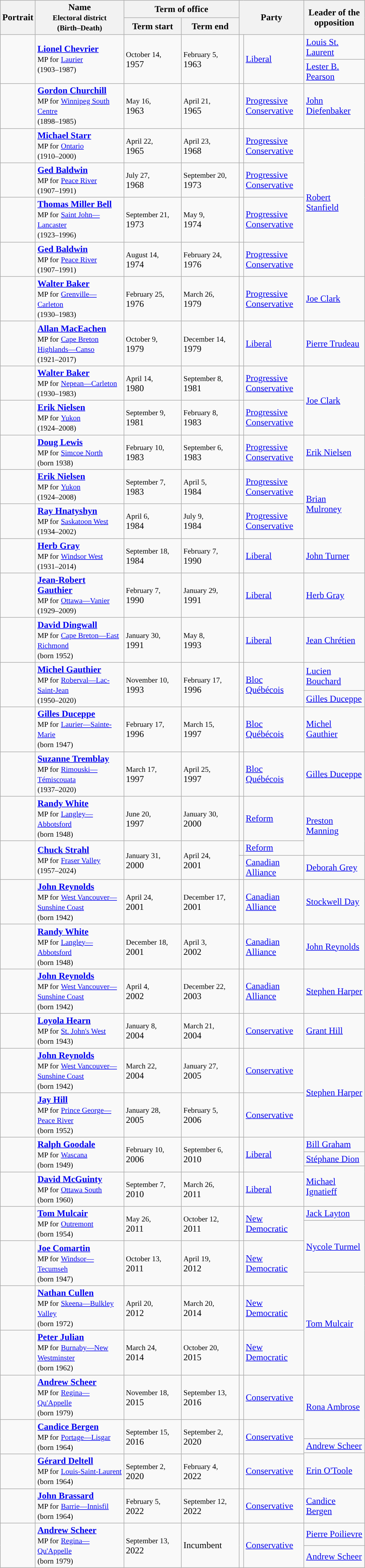<table class="wikitable sortable sticky-header-multi" style=text-align:left" style="margin:1em auto;">
<tr>
<th rowspan="2" scope="col">Portrait</th>
<th rowspan="2" scope="col" width="150px">Name<br><small>Electoral district<br>(Birth–Death)</small></th>
<th colspan="2" scope="col">Term of office</th>
<th colspan="2" rowspan="2">Party</th>
<th rowspan="2" width="100px">Leader of the opposition</th>
</tr>
<tr>
<th width="95px">Term start</th>
<th width="95px">Term end</th>
</tr>
<tr>
<td rowspan="2"></td>
<td rowspan="2"><strong><a href='#'>Lionel Chevrier</a></strong><br><small>MP for</small> <small><a href='#'>Laurier</a></small><br><small>(1903–1987)</small></td>
<td rowspan="2"><small>October 14,</small><br>1957</td>
<td rowspan="2"><small>February 5,</small><br>1963</td>
<td rowspan="2" style="width:1px; background:"></td>
<td rowspan="2" style="width:100px; "><a href='#'>Liberal</a></td>
<td><a href='#'>Louis St. Laurent</a></td>
</tr>
<tr>
<td><a href='#'>Lester B. Pearson</a></td>
</tr>
<tr>
<td></td>
<td><strong><a href='#'>Gordon Churchill</a></strong><br><small>MP for</small> <small><a href='#'>Winnipeg South Centre</a></small><br><small>(1898–1985)</small></td>
<td><small>May 16,</small><br>1963</td>
<td><small>April 21,</small><br>1965</td>
<td style="width:1px; background:"></td>
<td><a href='#'>Progressive Conservative</a></td>
<td><a href='#'>John Diefenbaker</a></td>
</tr>
<tr>
<td></td>
<td><a href='#'><strong>Michael Starr</strong></a><br><small>MP for</small> <small><a href='#'>Ontario</a></small><br><small>(1910–2000)</small></td>
<td><small>April 22,</small><br>1965</td>
<td><small>April 23,</small><br>1968</td>
<td style="width:1px; background:"></td>
<td><a href='#'>Progressive Conservative</a></td>
<td rowspan="4"><a href='#'>Robert Stanfield</a></td>
</tr>
<tr>
<td></td>
<td><strong><a href='#'>Ged Baldwin</a></strong><br><small>MP for</small> <small><a href='#'>Peace River</a></small><br><small>(1907–1991)</small></td>
<td><small>July 27,</small><br>1968</td>
<td><small>September 20,</small><br>1973</td>
<td style="width:1px; background:"></td>
<td><a href='#'>Progressive Conservative</a></td>
</tr>
<tr>
<td></td>
<td><strong><a href='#'>Thomas Miller Bell</a></strong><br><small>MP for</small> <small><a href='#'>Saint John—Lancaster</a></small><br><small>(1923–1996)</small></td>
<td><small>September 21,</small><br>1973</td>
<td><small>May 9,</small><br>1974</td>
<td style="width:1px; background:"></td>
<td><a href='#'>Progressive Conservative</a></td>
</tr>
<tr>
<td></td>
<td><strong><a href='#'>Ged Baldwin</a></strong><br><small>MP for</small> <small><a href='#'>Peace River</a></small><br><small>(1907–1991)</small></td>
<td><small>August 14,</small><br>1974</td>
<td><small>February 24,</small><br>1976</td>
<td style="width:1px; background:"></td>
<td><a href='#'>Progressive Conservative</a></td>
</tr>
<tr>
<td></td>
<td><a href='#'><strong>Walter Baker</strong></a><br><small>MP for</small> <small><a href='#'>Grenville—Carleton</a></small><br><small>(1930–1983)</small></td>
<td><small>February 25,</small><br>1976</td>
<td><small>March 26,</small><br>1979</td>
<td style="width:1px; background:"></td>
<td><a href='#'>Progressive Conservative</a></td>
<td><a href='#'>Joe Clark</a></td>
</tr>
<tr>
<td></td>
<td><strong><a href='#'>Allan MacEachen</a></strong><br><small>MP for</small> <small><a href='#'>Cape Breton Highlands—Canso</a></small><br><small>(1921–2017)</small></td>
<td><small>October 9,</small><br>1979</td>
<td><small>December 14,</small><br>1979</td>
<td style="width:1px; background:"></td>
<td><a href='#'>Liberal</a></td>
<td><a href='#'>Pierre Trudeau</a></td>
</tr>
<tr>
<td></td>
<td><a href='#'><strong>Walter Baker</strong></a><br><small>MP for</small> <small><a href='#'>Nepean—Carleton</a></small><br><small>(1930–1983)</small></td>
<td><small>April 14,</small><br>1980</td>
<td><small>September 8,</small><br>1981</td>
<td style="width:1px; background:"></td>
<td><a href='#'>Progressive Conservative</a></td>
<td rowspan="2"><a href='#'>Joe Clark</a></td>
</tr>
<tr>
<td></td>
<td><strong><a href='#'>Erik Nielsen</a></strong><br><small>MP for</small> <small><a href='#'>Yukon</a></small><br><small>(1924–2008)</small></td>
<td><small>September 9,</small><br>1981</td>
<td><small>February 8,</small><br>1983</td>
<td style="width:1px; background:"></td>
<td><a href='#'>Progressive Conservative</a></td>
</tr>
<tr>
<td></td>
<td><a href='#'><strong>Doug Lewis</strong></a><br><small>MP for</small> <small><a href='#'>Simcoe North</a></small><br><small>(born 1938)</small></td>
<td><small>February 10,</small><br>1983</td>
<td><small>September 6,</small><br>1983</td>
<td style="width:1px; background:"></td>
<td><a href='#'>Progressive Conservative</a></td>
<td><a href='#'>Erik Nielsen</a></td>
</tr>
<tr>
<td></td>
<td><strong><a href='#'>Erik Nielsen</a></strong><br><small>MP for</small> <small><a href='#'>Yukon</a></small><br><small>(1924–2008)</small></td>
<td><small>September 7,</small><br>1983</td>
<td><small>April 5,</small><br>1984</td>
<td style="width:1px; background:"></td>
<td><a href='#'>Progressive Conservative</a></td>
<td rowspan="2"><a href='#'>Brian Mulroney</a></td>
</tr>
<tr>
<td></td>
<td><strong><a href='#'>Ray Hnatyshyn</a></strong><br><small>MP for</small> <small><a href='#'>Saskatoon West</a></small><br><small>(1934–2002)</small></td>
<td><small>April 6,</small><br>1984</td>
<td><small>July 9,</small><br>1984</td>
<td style="width:1px; background:"></td>
<td><a href='#'>Progressive Conservative</a></td>
</tr>
<tr>
<td></td>
<td><strong><a href='#'>Herb Gray</a></strong><br><small>MP for</small> <small><a href='#'>Windsor West</a></small><br><small>(1931–2014)</small></td>
<td><small>September 18,</small><br>1984</td>
<td><small>February 7,</small><br>1990</td>
<td style="width:1px; background:"></td>
<td><a href='#'>Liberal</a></td>
<td><a href='#'>John Turner</a></td>
</tr>
<tr>
<td></td>
<td><strong><a href='#'>Jean-Robert Gauthier</a></strong><br><small>MP for</small> <small><a href='#'>Ottawa—Vanier</a></small><br><small>(1929–2009)</small></td>
<td><small>February 7,</small><br>1990</td>
<td><small>January 29,</small><br>1991</td>
<td style="width:1px; background:"></td>
<td><a href='#'>Liberal</a></td>
<td><a href='#'>Herb Gray</a></td>
</tr>
<tr>
<td></td>
<td><strong><a href='#'>David Dingwall</a></strong><br><small>MP for</small> <small><a href='#'>Cape Breton—East Richmond</a></small><br><small>(born 1952)</small></td>
<td><small>January 30,</small><br>1991</td>
<td><small>May 8,</small><br>1993</td>
<td style="width:1px; background:"></td>
<td><a href='#'>Liberal</a></td>
<td><a href='#'>Jean Chrétien</a></td>
</tr>
<tr>
<td rowspan="2"></td>
<td rowspan="2"><strong><a href='#'>Michel Gauthier</a></strong><br><small>MP for</small> <small><a href='#'>Roberval—Lac-Saint-Jean</a></small><br><small>(1950–2020)</small></td>
<td rowspan="2"><small>November 10,</small><br>1993</td>
<td rowspan="2"><small>February 17,</small><br>1996</td>
<td rowspan="2" style="width:1px; background:"></td>
<td rowspan="2"><a href='#'>Bloc Québécois</a></td>
<td><a href='#'>Lucien Bouchard</a></td>
</tr>
<tr>
<td><a href='#'>Gilles Duceppe</a></td>
</tr>
<tr>
<td></td>
<td><strong><a href='#'>Gilles Duceppe</a></strong><br><small>MP for</small> <small><a href='#'>Laurier—Sainte-Marie</a></small><br><small>(born 1947)</small></td>
<td><small>February 17,</small><br>1996</td>
<td><small>March 15,</small><br>1997</td>
<td style="width:1px; background:"></td>
<td><a href='#'>Bloc Québécois</a></td>
<td><a href='#'>Michel Gauthier</a></td>
</tr>
<tr>
<td></td>
<td><strong><a href='#'>Suzanne Tremblay</a></strong><br><small>MP for</small> <small><a href='#'>Rimouski—Témiscouata</a></small><br><small>(1937–2020)</small></td>
<td><small>March 17,</small><br>1997</td>
<td><small>April 25,</small><br>1997</td>
<td style="width:1px; background:"></td>
<td><a href='#'>Bloc Québécois</a></td>
<td><a href='#'>Gilles Duceppe</a></td>
</tr>
<tr>
<td></td>
<td><a href='#'><strong>Randy White</strong></a><br><small>MP for</small> <small><a href='#'>Langley—Abbotsford</a></small><br><small>(born 1948)</small></td>
<td><small>June 20,</small><br>1997</td>
<td><small>January 30,</small><br>2000</td>
<td style="width:1px; background:"></td>
<td><a href='#'>Reform</a></td>
<td rowspan="3"><a href='#'>Preston Manning</a></td>
</tr>
<tr>
<td rowspan="3"></td>
<td rowspan="3"><strong><a href='#'>Chuck Strahl</a></strong><br><small>MP for</small> <small><a href='#'>Fraser Valley</a></small><br><small>(1957–2024)</small></td>
<td rowspan="3"><small>January 31,</small><br>2000</td>
<td rowspan="3"><small>April 24,</small><br>2001</td>
<td style="width:1px; background:"></td>
<td><a href='#'>Reform</a></td>
</tr>
<tr>
<td rowspan="2" style="width:1px; background:"></td>
<td rowspan="2"><a href='#'>Canadian Alliance</a></td>
</tr>
<tr>
<td><a href='#'>Deborah Grey</a></td>
</tr>
<tr>
<td></td>
<td><a href='#'><strong>John Reynolds</strong></a><br><small>MP for</small> <small><a href='#'>West Vancouver—Sunshine Coast</a></small><br><small>(born 1942)</small></td>
<td><small>April 24,</small><br>2001</td>
<td><small>December 17,</small><br>2001</td>
<td style="width:1px; background:"></td>
<td><a href='#'>Canadian Alliance</a></td>
<td><a href='#'>Stockwell Day</a></td>
</tr>
<tr>
<td></td>
<td><a href='#'><strong>Randy White</strong></a><br><small>MP for</small> <small><a href='#'>Langley—Abbotsford</a></small><br><small>(born 1948)</small></td>
<td><small>December 18,</small><br>2001</td>
<td><small>April 3,</small><br>2002</td>
<td style="width:1px; background:"></td>
<td><a href='#'>Canadian Alliance</a></td>
<td><a href='#'>John Reynolds</a></td>
</tr>
<tr>
<td></td>
<td><a href='#'><strong>John Reynolds</strong></a><br><small>MP for</small> <small><a href='#'>West Vancouver—Sunshine Coast</a></small><br><small>(born 1942)</small></td>
<td><small>April 4,</small><br>2002</td>
<td><small>December 22,</small><br>2003</td>
<td style="width:1px; background:"></td>
<td><a href='#'>Canadian Alliance</a></td>
<td><a href='#'>Stephen Harper</a></td>
</tr>
<tr>
<td></td>
<td><strong><a href='#'>Loyola Hearn</a></strong><br><small>MP for</small> <small><a href='#'>St. John's West</a></small><br><small>(born 1943)</small></td>
<td><small>January 8,</small><br>2004</td>
<td><small>March 21,</small><br>2004</td>
<td style="width:1px; background:"></td>
<td><a href='#'>Conservative</a></td>
<td><a href='#'>Grant Hill</a></td>
</tr>
<tr>
<td></td>
<td><a href='#'><strong>John Reynolds</strong></a><br><small>MP for</small> <small><a href='#'>West Vancouver—Sunshine Coast</a></small><br><small>(born 1942)</small></td>
<td><small>March 22,</small><br>2004</td>
<td><small>January 27,</small><br>2005</td>
<td style="width:1px; background:"></td>
<td><a href='#'>Conservative</a></td>
<td rowspan="2"><a href='#'>Stephen Harper</a></td>
</tr>
<tr>
<td></td>
<td><a href='#'><strong>Jay Hill</strong></a><br><small>MP for</small> <small><a href='#'>Prince George—Peace River</a></small><br><small>(born 1952)</small></td>
<td><small>January 28,</small><br>2005</td>
<td><small>February 5,</small><br>2006</td>
<td style="width:1px; background:"></td>
<td><a href='#'>Conservative</a></td>
</tr>
<tr>
<td rowspan="3"></td>
<td rowspan="3"><strong><a href='#'>Ralph Goodale</a></strong><br><small>MP for</small> <small><a href='#'>Wascana</a></small><br><small>(born 1949)</small></td>
<td rowspan="3"><small>February 10,</small><br>2006</td>
<td rowspan="3"><small>September 6,</small><br>2010</td>
<td rowspan="3" style="width:1px; background:"></td>
<td rowspan="3"><a href='#'>Liberal</a></td>
<td><a href='#'>Bill Graham</a></td>
</tr>
<tr>
<td><a href='#'>Stéphane Dion</a></td>
</tr>
<tr>
<td rowspan="2"><a href='#'>Michael Ignatieff</a></td>
</tr>
<tr>
<td></td>
<td><strong><a href='#'>David McGuinty</a></strong><br><small>MP for</small> <small><a href='#'>Ottawa South</a></small><br><small>(born 1960)</small></td>
<td><small>September 7,</small><br>2010</td>
<td><small>March 26,</small><br>2011</td>
<td style="width:1px; background:"></td>
<td><a href='#'>Liberal</a></td>
</tr>
<tr>
<td rowspan="2"></td>
<td rowspan="2"><strong><a href='#'>Tom Mulcair</a></strong><br><small>MP for</small> <small><a href='#'>Outremont</a></small><br><small>(born 1954)</small></td>
<td rowspan="2"><small>May 26,</small><br>2011</td>
<td rowspan="2"><small>October 12,</small><br>2011</td>
<td rowspan="2" style="width:1px; background:"></td>
<td rowspan="2"><a href='#'>New Democratic</a></td>
<td><a href='#'>Jack Layton</a></td>
</tr>
<tr>
<td rowspan="2"><a href='#'>Nycole Turmel</a></td>
</tr>
<tr style="height:56px">
<td rowspan="2"></td>
<td rowspan="2"><strong><a href='#'>Joe Comartin</a></strong><br><small>MP for</small> <small><a href='#'>Windsor—Tecumseh</a></small><br><small>(born 1947)</small></td>
<td rowspan="2"><small>October 13,</small><br>2011</td>
<td rowspan="2"><small>April 19,</small><br>2012</td>
<td rowspan="2" style="width:1px; background:"></td>
<td rowspan="2"><a href='#'>New Democratic</a></td>
</tr>
<tr>
<td rowspan="3"><a href='#'>Tom Mulcair</a></td>
</tr>
<tr>
<td></td>
<td><strong><a href='#'>Nathan Cullen</a></strong><br><small>MP for</small> <small><a href='#'>Skeena—Bulkley Valley</a></small><br><small>(born 1972)</small></td>
<td><small>April 20,</small><br>2012</td>
<td><small>March 20,</small><br>2014</td>
<td style="width:1px; background:"></td>
<td><a href='#'>New Democratic</a></td>
</tr>
<tr>
<td></td>
<td><strong><a href='#'>Peter Julian</a></strong><br><small>MP for</small> <small><a href='#'>Burnaby—New Westminster</a></small><br><small>(born 1962)</small></td>
<td><small>March 24,</small><br>2014</td>
<td><small>October 20,</small><br>2015</td>
<td style="width:1px; background:"></td>
<td><a href='#'>New Democratic</a></td>
</tr>
<tr>
<td></td>
<td><strong><a href='#'>Andrew Scheer</a></strong><br><small>MP for</small> <small><a href='#'>Regina—Qu'Appelle</a></small><br><small>(born 1979)</small></td>
<td><small>November 18,</small><br>2015</td>
<td><small>September 13,</small><br>2016</td>
<td style="width:1px; background:"></td>
<td><a href='#'>Conservative</a></td>
<td rowspan="2"><a href='#'>Rona Ambrose</a></td>
</tr>
<tr style="height:34px">
<td rowspan="3"></td>
<td rowspan="3"><a href='#'><strong>Candice Bergen</strong></a><br><small>MP for</small> <small><a href='#'>Portage—Lisgar</a></small><br><small>(born 1964)</small></td>
<td rowspan="3"><small>September 15,</small><br>2016</td>
<td rowspan="3"><small>September 2,</small><br>2020</td>
<td rowspan="3" style="width:1px; background:"></td>
<td rowspan="3"><a href='#'>Conservative</a></td>
</tr>
<tr>
<td><a href='#'>Andrew Scheer</a></td>
</tr>
<tr>
<td rowspan="2"><a href='#'>Erin O'Toole</a></td>
</tr>
<tr>
<td></td>
<td><strong><a href='#'>Gérard Deltell</a></strong><br><small>MP for</small> <small><a href='#'>Louis-Saint-Laurent</a></small><br><small>(born 1964)</small></td>
<td><small>September 2,</small><br>2020</td>
<td><small>February 4,</small><br>2022</td>
<td style="width:1px; background:"></td>
<td><a href='#'>Conservative</a></td>
</tr>
<tr>
<td></td>
<td><strong><a href='#'>John Brassard</a></strong><br><small>MP for</small> <small><a href='#'>Barrie—Innisfil</a></small><br><small>(born 1964)</small></td>
<td><small>February 5,</small><br>2022</td>
<td><small>September 12,</small><br>2022</td>
<td style="width:1px; background:"></td>
<td><a href='#'>Conservative</a></td>
<td><a href='#'>Candice Bergen</a></td>
</tr>
<tr>
<td rowspan="2"></td>
<td rowspan="2"><strong><a href='#'>Andrew Scheer</a></strong><br><small>MP for</small> <small><a href='#'>Regina—Qu'Appelle</a></small><br><small>(born 1979)</small></td>
<td rowspan="2"><small>September 13,</small><br>2022</td>
<td rowspan="2">Incumbent</td>
<td rowspan="2" style="width:1px; background:"></td>
<td rowspan="2"><a href='#'>Conservative</a></td>
<td><a href='#'>Pierre Poilievre</a></td>
</tr>
<tr>
<td><a href='#'>Andrew Scheer</a></td>
</tr>
</table>
